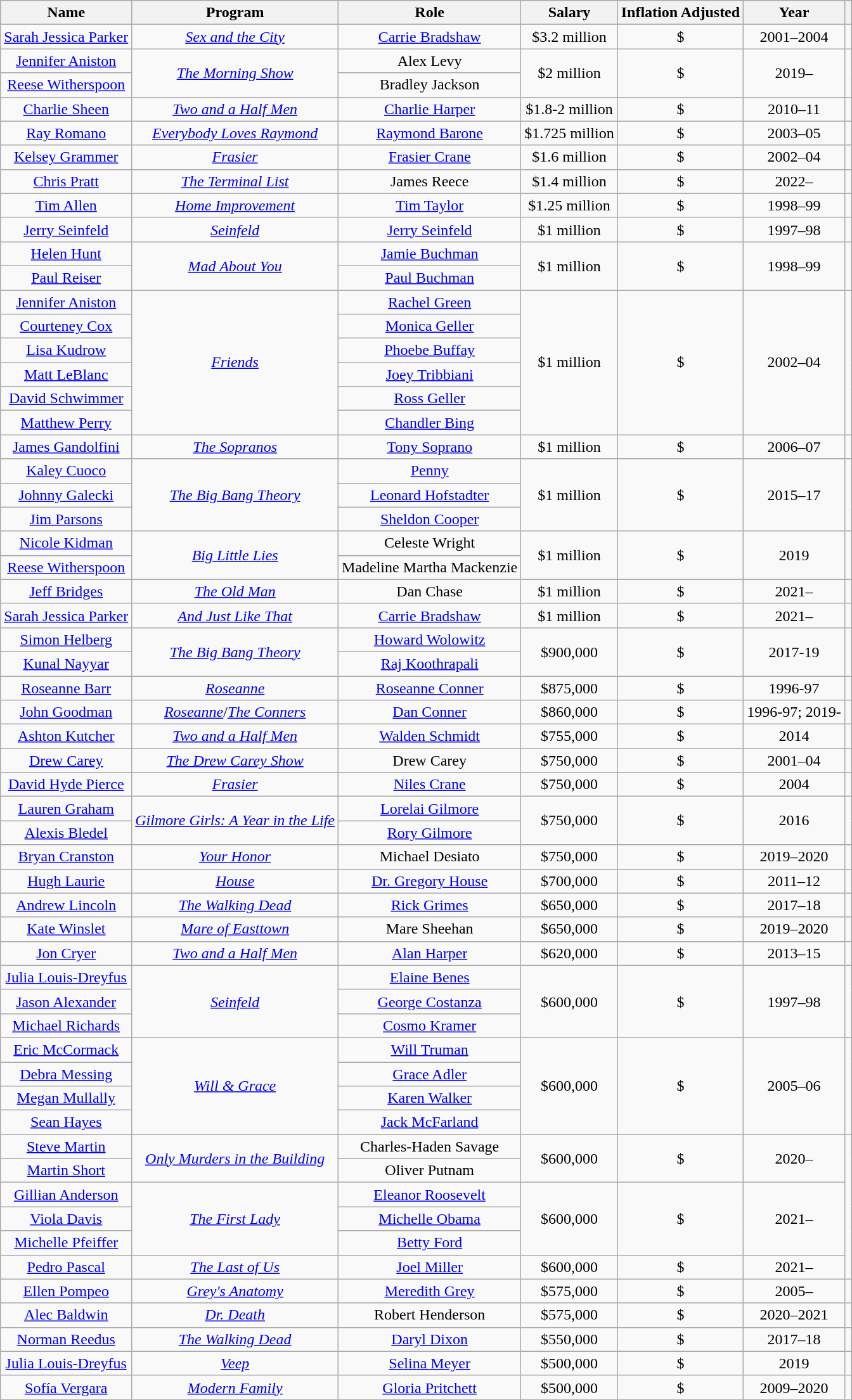<table class="sortable wikitable">
<tr style="text-align:center; background:#d6d6d6;">
<th>Name</th>
<th>Program</th>
<th>Role</th>
<th>Salary</th>
<th>Inflation Adjusted</th>
<th>Year</th>
<th></th>
</tr>
<tr style="text-align:center;"|- style="text-align:center;">
<td><a href='#'>Sarah Jessica Parker</a></td>
<td><em><a href='#'>Sex and the City</a></em></td>
<td><a href='#'>Carrie Bradshaw</a></td>
<td>$3.2 million</td>
<td>$</td>
<td>2001–2004</td>
<td></td>
</tr>
<tr style="text-align:center;"|- style="text-align:center;">
<td><a href='#'>Jennifer Aniston</a></td>
<td rowspan="2"><em><a href='#'>The Morning Show</a></em></td>
<td>Alex Levy</td>
<td rowspan="2">$2 million</td>
<td rowspan="2">$</td>
<td rowspan="2">2019–</td>
<td rowspan="2"></td>
</tr>
<tr style="text-align:center;">
<td><a href='#'>Reese Witherspoon</a></td>
<td>Bradley Jackson</td>
</tr>
<tr style="text-align:center;">
<td><a href='#'>Charlie Sheen</a></td>
<td><em><a href='#'>Two and a Half Men</a></em></td>
<td><a href='#'>Charlie Harper</a></td>
<td>$1.8-2 million</td>
<td>$</td>
<td>2010–11</td>
<td></td>
</tr>
<tr style="text-align:center;">
<td><a href='#'>Ray Romano</a></td>
<td><em><a href='#'>Everybody Loves Raymond</a></em></td>
<td><a href='#'>Raymond Barone</a></td>
<td>$1.725 million</td>
<td>$</td>
<td>2003–05</td>
<td></td>
</tr>
<tr style="text-align:center;">
<td><a href='#'>Kelsey Grammer</a></td>
<td><em><a href='#'>Frasier</a></em></td>
<td><a href='#'>Frasier Crane</a></td>
<td>$1.6 million</td>
<td>$</td>
<td>2002–04</td>
<td></td>
</tr>
<tr style="text-align:center;">
<td><a href='#'>Chris Pratt</a></td>
<td><em><a href='#'>The Terminal List</a></em></td>
<td>James Reece</td>
<td>$1.4 million</td>
<td>$</td>
<td>2022–</td>
<td></td>
</tr>
<tr style="text-align:center;">
<td><a href='#'>Tim Allen</a></td>
<td><em><a href='#'>Home Improvement</a></em></td>
<td><a href='#'>Tim Taylor</a></td>
<td>$1.25 million</td>
<td>$</td>
<td>1998–99</td>
<td></td>
</tr>
<tr style="text-align:center;">
<td><a href='#'>Jerry Seinfeld</a></td>
<td><em><a href='#'>Seinfeld</a></em></td>
<td><a href='#'>Jerry Seinfeld</a></td>
<td>$1 million</td>
<td>$</td>
<td>1997–98</td>
<td></td>
</tr>
<tr style="text-align:center;">
<td><a href='#'>Helen Hunt</a></td>
<td rowspan="2"><em><a href='#'>Mad About You</a></em></td>
<td><a href='#'>Jamie Buchman</a></td>
<td rowspan="2">$1 million</td>
<td rowspan="2">$</td>
<td rowspan="2">1998–99</td>
<td rowspan="2"></td>
</tr>
<tr style="text-align:center;">
<td><a href='#'>Paul Reiser</a></td>
<td><a href='#'>Paul Buchman</a></td>
</tr>
<tr style="text-align:center;">
<td><a href='#'>Jennifer Aniston</a></td>
<td rowspan="6"><em><a href='#'>Friends</a></em></td>
<td><a href='#'>Rachel Green</a></td>
<td rowspan="6">$1 million</td>
<td rowspan="6">$</td>
<td rowspan="6">2002–04</td>
<td rowspan="6"></td>
</tr>
<tr style="text-align:center;">
<td><a href='#'>Courteney Cox</a></td>
<td><a href='#'>Monica Geller</a></td>
</tr>
<tr style="text-align:center;">
<td><a href='#'>Lisa Kudrow</a></td>
<td><a href='#'>Phoebe Buffay</a></td>
</tr>
<tr style="text-align:center;">
<td><a href='#'>Matt LeBlanc</a></td>
<td><a href='#'>Joey Tribbiani</a></td>
</tr>
<tr style="text-align:center;">
<td><a href='#'>David Schwimmer</a></td>
<td><a href='#'>Ross Geller</a></td>
</tr>
<tr style="text-align:center;">
<td><a href='#'>Matthew Perry</a></td>
<td><a href='#'>Chandler Bing</a></td>
</tr>
<tr style="text-align:center;">
<td><a href='#'>James Gandolfini</a></td>
<td><em><a href='#'>The Sopranos</a></em></td>
<td><a href='#'>Tony Soprano</a></td>
<td>$1 million</td>
<td>$</td>
<td>2006–07</td>
<td></td>
</tr>
<tr style="text-align:center;">
<td><a href='#'>Kaley Cuoco</a></td>
<td rowspan="3"><em><a href='#'>The Big Bang Theory</a></em></td>
<td><a href='#'>Penny</a></td>
<td rowspan="3">$1 million</td>
<td rowspan="3">$</td>
<td rowspan="3">2015–17</td>
<td rowspan="3"></td>
</tr>
<tr style="text-align:center;">
<td><a href='#'>Johnny Galecki</a></td>
<td><a href='#'>Leonard Hofstadter</a></td>
</tr>
<tr style="text-align:center;">
<td><a href='#'>Jim Parsons</a></td>
<td><a href='#'>Sheldon Cooper</a></td>
</tr>
<tr style="text-align:center;">
<td><a href='#'>Nicole Kidman</a></td>
<td rowspan="2"><em><a href='#'>Big Little Lies</a></em></td>
<td>Celeste Wright</td>
<td rowspan="2">$1 million</td>
<td rowspan="2">$</td>
<td rowspan="2">2019</td>
<td rowspan="2"></td>
</tr>
<tr style="text-align:center;">
<td><a href='#'>Reese Witherspoon</a></td>
<td>Madeline Martha Mackenzie</td>
</tr>
<tr style="text-align:center;">
<td><a href='#'>Jeff Bridges</a></td>
<td><em><a href='#'>The Old Man</a></em></td>
<td>Dan Chase</td>
<td>$1 million</td>
<td>$</td>
<td>2021–</td>
<td></td>
</tr>
<tr style="text-align:center;">
<td><a href='#'>Sarah Jessica Parker</a></td>
<td><em><a href='#'>And Just Like That</a></em></td>
<td><a href='#'>Carrie Bradshaw</a></td>
<td>$1 million</td>
<td>$</td>
<td>2021–</td>
<td></td>
</tr>
<tr style="text-align:center;">
<td><a href='#'>Simon Helberg</a></td>
<td rowspan="2"><em><a href='#'>The Big Bang Theory</a></em></td>
<td><a href='#'>Howard Wolowitz</a></td>
<td rowspan="2">$900,000</td>
<td rowspan="2">$</td>
<td rowspan="2">2017-19</td>
<td rowspan="2"></td>
</tr>
<tr style="text-align:center;">
<td><a href='#'>Kunal Nayyar</a></td>
<td><a href='#'>Raj Koothrapali</a></td>
</tr>
<tr style="text-align:center;">
<td><a href='#'>Roseanne Barr</a></td>
<td><em><a href='#'>Roseanne</a></em></td>
<td><a href='#'>Roseanne Conner</a></td>
<td>$875,000</td>
<td>$</td>
<td>1996-97</td>
<td></td>
</tr>
<tr style="text-align:center;">
<td><a href='#'>John Goodman</a></td>
<td><em><a href='#'>Roseanne</a></em>/<em><a href='#'>The Conners</a></em></td>
<td><a href='#'>Dan Conner</a></td>
<td>$860,000</td>
<td>$</td>
<td>1996-97; 2019-</td>
<td></td>
</tr>
<tr style="text-align:center;">
<td><a href='#'>Ashton Kutcher</a></td>
<td><em><a href='#'>Two and a Half Men</a></em></td>
<td><a href='#'>Walden Schmidt</a></td>
<td>$755,000</td>
<td>$</td>
<td>2014</td>
<td></td>
</tr>
<tr style="text-align:center;">
<td><a href='#'>Drew Carey</a></td>
<td><em><a href='#'>The Drew Carey Show</a></em></td>
<td>Drew Carey</td>
<td>$750,000</td>
<td>$</td>
<td>2001–04</td>
<td></td>
</tr>
<tr style="text-align:center;">
<td><a href='#'>David Hyde Pierce</a></td>
<td><em><a href='#'>Frasier</a></em></td>
<td><a href='#'>Niles Crane</a></td>
<td>$750,000</td>
<td>$</td>
<td>2004</td>
<td></td>
</tr>
<tr style="text-align:center;">
<td><a href='#'>Lauren Graham</a></td>
<td rowspan="2"><em><a href='#'>Gilmore Girls: A Year in the Life</a></em></td>
<td><a href='#'>Lorelai Gilmore</a></td>
<td rowspan="2">$750,000</td>
<td rowspan="2">$</td>
<td rowspan="2">2016</td>
<td rowspan="2"></td>
</tr>
<tr style="text-align:center;">
<td><a href='#'>Alexis Bledel</a></td>
<td><a href='#'>Rory Gilmore</a></td>
</tr>
<tr style="text-align:center;">
<td><a href='#'>Bryan Cranston</a></td>
<td><em><a href='#'>Your Honor</a></em></td>
<td>Michael Desiato</td>
<td>$750,000</td>
<td>$</td>
<td>2019–2020</td>
<td></td>
</tr>
<tr style="text-align:center;">
<td><a href='#'>Hugh Laurie</a></td>
<td><em><a href='#'>House</a></em></td>
<td><a href='#'>Dr. Gregory House</a></td>
<td>$700,000</td>
<td>$</td>
<td>2011–12</td>
<td></td>
</tr>
<tr style="text-align:center;">
<td><a href='#'>Andrew Lincoln</a></td>
<td><em><a href='#'>The Walking Dead</a></em></td>
<td><a href='#'>Rick Grimes</a></td>
<td>$650,000</td>
<td>$</td>
<td>2017–18</td>
<td></td>
</tr>
<tr style="text-align:center;">
<td><a href='#'>Kate Winslet</a></td>
<td><em><a href='#'>Mare of Easttown</a></em></td>
<td>Mare Sheehan</td>
<td>$650,000</td>
<td>$</td>
<td>2019–2020</td>
<td></td>
</tr>
<tr style="text-align:center;">
<td><a href='#'>Jon Cryer</a></td>
<td><em><a href='#'>Two and a Half Men</a></em></td>
<td><a href='#'>Alan Harper</a></td>
<td>$620,000</td>
<td>$</td>
<td>2013–15</td>
<td></td>
</tr>
<tr style="text-align:center;">
<td><a href='#'>Julia Louis-Dreyfus</a></td>
<td rowspan="3"><em><a href='#'>Seinfeld</a></em></td>
<td><a href='#'>Elaine Benes</a></td>
<td rowspan="3">$600,000</td>
<td rowspan="3">$</td>
<td rowspan="3">1997–98</td>
<td rowspan="3"></td>
</tr>
<tr style="text-align:center;">
<td><a href='#'>Jason Alexander</a></td>
<td><a href='#'>George Costanza</a></td>
</tr>
<tr style="text-align:center;">
<td><a href='#'>Michael Richards</a></td>
<td><a href='#'>Cosmo Kramer</a></td>
</tr>
<tr style="text-align:center;">
<td><a href='#'>Eric McCormack</a></td>
<td rowspan="4"><em><a href='#'>Will & Grace</a></em></td>
<td><a href='#'>Will Truman</a></td>
<td rowspan="4">$600,000</td>
<td rowspan="4">$</td>
<td rowspan="4">2005–06</td>
<td rowspan="4"></td>
</tr>
<tr style="text-align:center;">
<td><a href='#'>Debra Messing</a></td>
<td><a href='#'>Grace Adler</a></td>
</tr>
<tr style="text-align:center;">
<td><a href='#'>Megan Mullally</a></td>
<td><a href='#'>Karen Walker</a></td>
</tr>
<tr style="text-align:center;">
<td><a href='#'>Sean Hayes</a></td>
<td><a href='#'>Jack McFarland</a></td>
</tr>
<tr style="text-align:center;">
<td><a href='#'>Steve Martin</a></td>
<td rowspan="2"><em><a href='#'>Only Murders in the Building</a></em></td>
<td>Charles-Haden Savage</td>
<td rowspan="2">$600,000</td>
<td rowspan="2">$</td>
<td rowspan="2">2020–</td>
<td rowspan="6"></td>
</tr>
<tr style="text-align:center;">
<td><a href='#'>Martin Short</a></td>
<td>Oliver Putnam</td>
</tr>
<tr style="text-align:center;">
<td><a href='#'>Gillian Anderson</a></td>
<td rowspan="3"><em><a href='#'>The First Lady</a></em></td>
<td><a href='#'>Eleanor Roosevelt</a></td>
<td rowspan="3">$600,000</td>
<td rowspan="3">$</td>
<td rowspan="3">2021–</td>
</tr>
<tr style="text-align:center;">
<td><a href='#'>Viola Davis</a></td>
<td><a href='#'>Michelle Obama</a></td>
</tr>
<tr style="text-align:center;">
<td><a href='#'>Michelle Pfeiffer</a></td>
<td><a href='#'>Betty Ford</a></td>
</tr>
<tr style="text-align:center;">
<td><a href='#'>Pedro Pascal</a></td>
<td><em><a href='#'>The Last of Us</a></em></td>
<td><a href='#'>Joel Miller</a></td>
<td>$600,000</td>
<td>$</td>
<td>2021–</td>
</tr>
<tr style="text-align:center;">
<td><a href='#'>Ellen Pompeo</a></td>
<td><em><a href='#'>Grey's Anatomy</a></em></td>
<td><a href='#'>Meredith Grey</a></td>
<td>$575,000</td>
<td>$</td>
<td>2005–</td>
<td></td>
</tr>
<tr style="text-align:center;">
<td><a href='#'>Alec Baldwin</a></td>
<td><em><a href='#'>Dr. Death</a></em></td>
<td>Robert Henderson</td>
<td>$575,000</td>
<td>$</td>
<td>2020–2021</td>
<td></td>
</tr>
<tr style="text-align:center;">
<td><a href='#'>Norman Reedus</a></td>
<td><em><a href='#'>The Walking Dead</a></em></td>
<td><a href='#'>Daryl Dixon</a></td>
<td>$550,000</td>
<td>$</td>
<td>2017–18</td>
<td></td>
</tr>
<tr style="text-align:center;">
<td><a href='#'>Julia Louis-Dreyfus</a></td>
<td rowspan=“2”><em><a href='#'>Veep</a></em></td>
<td><a href='#'>Selina Meyer</a></td>
<td rowspan=“2”>$500,000</td>
<td rowspan=“2”>$</td>
<td rowspan=“2”>2019</td>
<td rowspan=“2”></td>
</tr>
<tr style="text-align:center;">
<td><a href='#'>Sofía Vergara</a></td>
<td><em><a href='#'>Modern Family</a></em></td>
<td><a href='#'>Gloria Pritchett</a></td>
<td>$500,000</td>
<td>$</td>
<td>2009–2020</td>
<td></td>
</tr>
</table>
